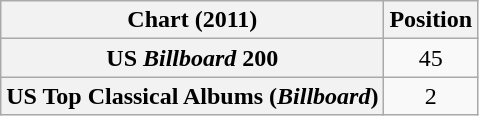<table class="wikitable sortable plainrowheaders" style="text-align:center">
<tr>
<th scope="col">Chart (2011)</th>
<th scope="col">Position</th>
</tr>
<tr>
<th scope="row">US <em>Billboard</em> 200</th>
<td>45</td>
</tr>
<tr>
<th scope="row">US Top Classical Albums (<em>Billboard</em>)</th>
<td>2</td>
</tr>
</table>
